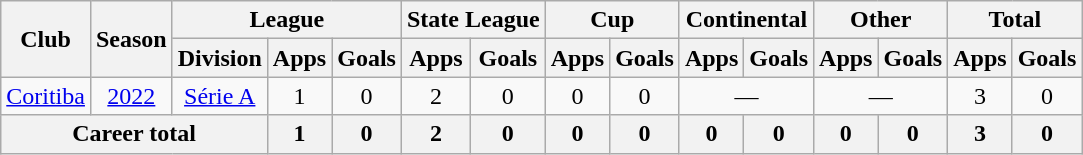<table class="wikitable" style="text-align: center;">
<tr>
<th rowspan="2">Club</th>
<th rowspan="2">Season</th>
<th colspan="3">League</th>
<th colspan="2">State League</th>
<th colspan="2">Cup</th>
<th colspan="2">Continental</th>
<th colspan="2">Other</th>
<th colspan="2">Total</th>
</tr>
<tr>
<th>Division</th>
<th>Apps</th>
<th>Goals</th>
<th>Apps</th>
<th>Goals</th>
<th>Apps</th>
<th>Goals</th>
<th>Apps</th>
<th>Goals</th>
<th>Apps</th>
<th>Goals</th>
<th>Apps</th>
<th>Goals</th>
</tr>
<tr>
<td><a href='#'>Coritiba</a></td>
<td><a href='#'>2022</a></td>
<td><a href='#'>Série A</a></td>
<td>1</td>
<td>0</td>
<td>2</td>
<td>0</td>
<td>0</td>
<td>0</td>
<td colspan="2">—</td>
<td colspan="2">—</td>
<td>3</td>
<td>0</td>
</tr>
<tr>
<th colspan="3">Career total</th>
<th>1</th>
<th>0</th>
<th>2</th>
<th>0</th>
<th>0</th>
<th>0</th>
<th>0</th>
<th>0</th>
<th>0</th>
<th>0</th>
<th>3</th>
<th>0</th>
</tr>
</table>
